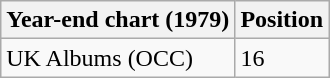<table class="wikitable">
<tr>
<th>Year-end chart (1979)</th>
<th>Position</th>
</tr>
<tr>
<td>UK Albums (OCC)</td>
<td>16</td>
</tr>
</table>
